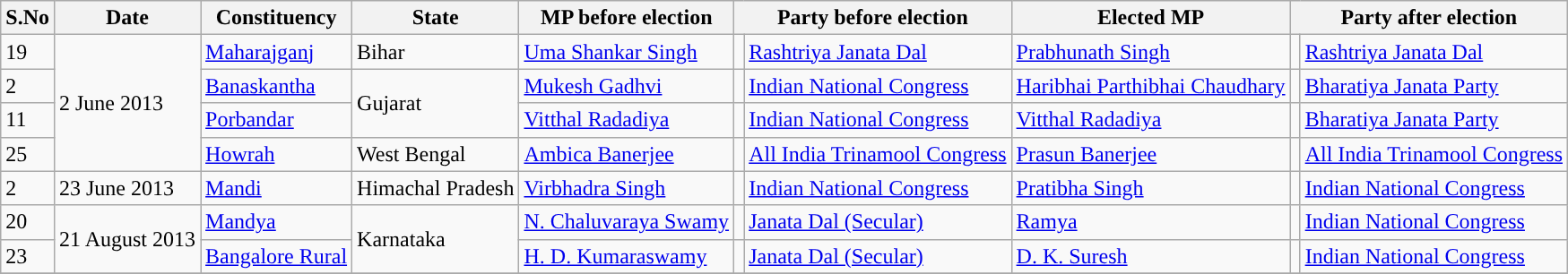<table class="wikitable sortable">
<tr>
<th>S.No</th>
<th>Date</th>
<th>Constituency</th>
<th>State</th>
<th>MP before election</th>
<th colspan="2">Party before election</th>
<th>Elected MP</th>
<th colspan="2">Party after election</th>
</tr>
<tr>
<td>19</td>
<td Rowspan=4>2 June 2013</td>
<td><a href='#'>Maharajganj</a></td>
<td>Bihar</td>
<td><a href='#'>Uma Shankar Singh</a></td>
<td></td>
<td><a href='#'>Rashtriya Janata Dal</a></td>
<td><a href='#'>Prabhunath Singh</a></td>
<td></td>
<td><a href='#'>Rashtriya Janata Dal</a></td>
</tr>
<tr>
<td>2</td>
<td><a href='#'>Banaskantha</a></td>
<td Rowspan=2>Gujarat</td>
<td><a href='#'>Mukesh Gadhvi</a></td>
<td></td>
<td><a href='#'>Indian National Congress</a></td>
<td><a href='#'>Haribhai Parthibhai Chaudhary</a></td>
<td></td>
<td><a href='#'>Bharatiya Janata Party</a></td>
</tr>
<tr>
<td>11</td>
<td><a href='#'>Porbandar</a></td>
<td><a href='#'>Vitthal Radadiya</a></td>
<td></td>
<td><a href='#'>Indian National Congress</a></td>
<td><a href='#'>Vitthal Radadiya</a></td>
<td></td>
<td><a href='#'>Bharatiya Janata Party</a></td>
</tr>
<tr>
<td>25</td>
<td><a href='#'>Howrah</a></td>
<td>West Bengal</td>
<td><a href='#'>Ambica Banerjee</a></td>
<td></td>
<td><a href='#'>All India Trinamool Congress</a></td>
<td><a href='#'>Prasun Banerjee</a></td>
<td></td>
<td><a href='#'>All India Trinamool Congress</a></td>
</tr>
<tr>
<td>2</td>
<td>23 June 2013</td>
<td><a href='#'>Mandi</a></td>
<td>Himachal Pradesh</td>
<td><a href='#'>Virbhadra Singh</a></td>
<td></td>
<td><a href='#'>Indian National Congress</a></td>
<td><a href='#'>Pratibha Singh</a></td>
<td></td>
<td><a href='#'>Indian National Congress</a></td>
</tr>
<tr>
<td>20</td>
<td Rowspan=2>21 August 2013</td>
<td><a href='#'>Mandya</a></td>
<td Rowspan=2>Karnataka</td>
<td><a href='#'>N. Chaluvaraya Swamy</a></td>
<td></td>
<td><a href='#'>Janata Dal (Secular)</a></td>
<td><a href='#'>Ramya</a></td>
<td></td>
<td><a href='#'>Indian National Congress</a></td>
</tr>
<tr>
<td>23</td>
<td><a href='#'>Bangalore Rural</a></td>
<td><a href='#'>H. D. Kumaraswamy</a></td>
<td></td>
<td><a href='#'>Janata Dal (Secular)</a></td>
<td><a href='#'>D. K. Suresh</a></td>
<td></td>
<td><a href='#'>Indian National Congress</a></td>
</tr>
<tr>
</tr>
</table>
